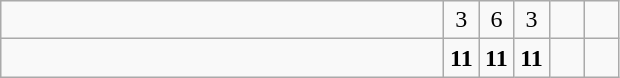<table class="wikitable">
<tr>
<td style="width:18em"></td>
<td align=center style="width:1em">3</td>
<td align=center style="width:1em">6</td>
<td align=center style="width:1em">3</td>
<td align=center style="width:1em"></td>
<td align=center style="width:1em"></td>
</tr>
<tr>
<td style="width:18em"></td>
<td align=center style="width:1em"><strong>11</strong></td>
<td align=center style="width:1em"><strong>11</strong></td>
<td align=center style="width:1em"><strong>11</strong></td>
<td align=center style="width:1em"></td>
<td align=center style="width:1em"></td>
</tr>
</table>
